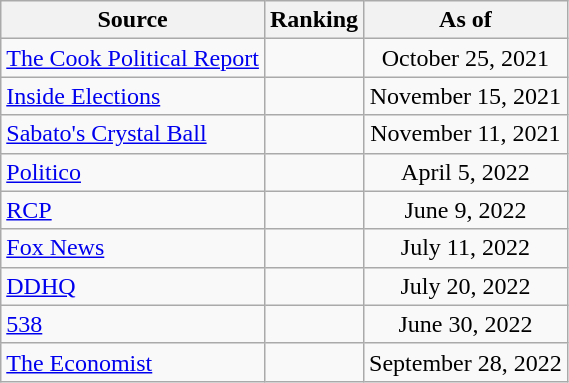<table class="wikitable" style="text-align:center">
<tr>
<th>Source</th>
<th>Ranking</th>
<th>As of</th>
</tr>
<tr>
<td align=left><a href='#'>The Cook Political Report</a></td>
<td></td>
<td>October 25, 2021</td>
</tr>
<tr>
<td align=left><a href='#'>Inside Elections</a></td>
<td></td>
<td>November 15, 2021</td>
</tr>
<tr>
<td align=left><a href='#'>Sabato's Crystal Ball</a></td>
<td></td>
<td>November 11, 2021</td>
</tr>
<tr>
<td align="left"><a href='#'>Politico</a></td>
<td></td>
<td>April 5, 2022</td>
</tr>
<tr>
<td align="left"><a href='#'>RCP</a></td>
<td></td>
<td>June 9, 2022</td>
</tr>
<tr>
<td align=left><a href='#'>Fox News</a></td>
<td></td>
<td>July 11, 2022</td>
</tr>
<tr>
<td align="left"><a href='#'>DDHQ</a></td>
<td></td>
<td>July 20, 2022</td>
</tr>
<tr>
<td align="left"><a href='#'>538</a></td>
<td></td>
<td>June 30, 2022</td>
</tr>
<tr>
<td align="left"><a href='#'>The Economist</a></td>
<td></td>
<td>September 28, 2022</td>
</tr>
</table>
